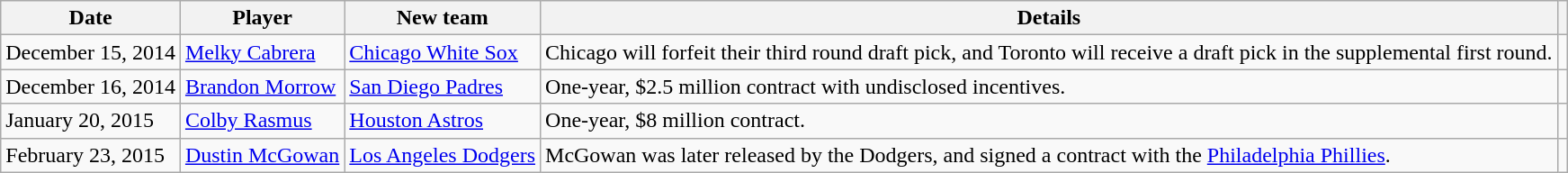<table class="wikitable">
<tr>
<th>Date</th>
<th>Player</th>
<th>New team</th>
<th>Details</th>
<th></th>
</tr>
<tr>
<td>December 15, 2014</td>
<td><a href='#'>Melky Cabrera</a></td>
<td><a href='#'>Chicago White Sox</a></td>
<td>Chicago will forfeit their third round draft pick, and Toronto will receive a draft pick in the supplemental first round.</td>
<td></td>
</tr>
<tr>
<td>December 16, 2014</td>
<td><a href='#'>Brandon Morrow</a></td>
<td><a href='#'>San Diego Padres</a></td>
<td>One-year, $2.5 million contract with undisclosed incentives.</td>
<td></td>
</tr>
<tr>
<td>January 20, 2015</td>
<td><a href='#'>Colby Rasmus</a></td>
<td><a href='#'>Houston Astros</a></td>
<td>One-year, $8 million contract.</td>
<td></td>
</tr>
<tr>
<td>February 23, 2015</td>
<td><a href='#'>Dustin McGowan</a></td>
<td><a href='#'>Los Angeles Dodgers</a></td>
<td>McGowan was later released by the Dodgers, and signed a contract with the <a href='#'>Philadelphia Phillies</a>.</td>
<td></td>
</tr>
</table>
